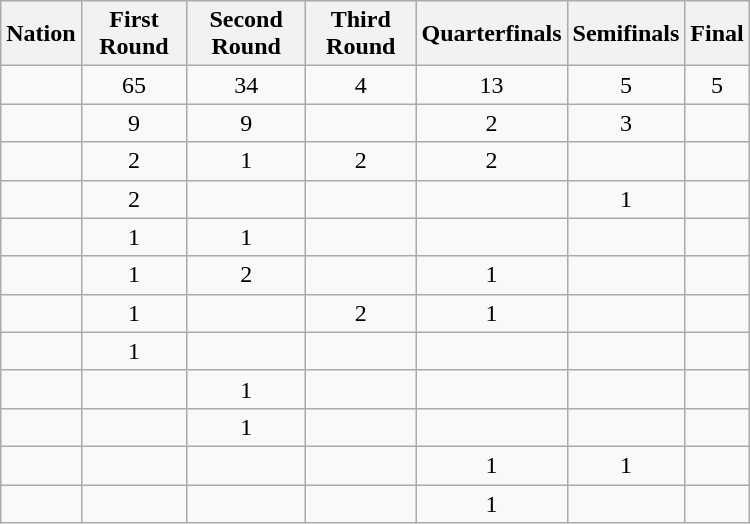<table class="wikitable sortable" style="text-align: center; width:500px ">
<tr>
<th>Nation</th>
<th>First Round</th>
<th>Second Round</th>
<th>Third Round</th>
<th>Quarterfinals</th>
<th>Semifinals</th>
<th>Final</th>
</tr>
<tr>
<td></td>
<td>65</td>
<td>34</td>
<td>4</td>
<td>13</td>
<td>5</td>
<td>5</td>
</tr>
<tr>
<td></td>
<td>9</td>
<td>9</td>
<td></td>
<td>2</td>
<td>3</td>
<td></td>
</tr>
<tr>
<td></td>
<td>2</td>
<td>1</td>
<td>2</td>
<td>2</td>
<td></td>
<td></td>
</tr>
<tr>
<td></td>
<td>2</td>
<td></td>
<td></td>
<td></td>
<td>1</td>
<td></td>
</tr>
<tr>
<td></td>
<td>1</td>
<td>1</td>
<td></td>
<td></td>
<td></td>
<td></td>
</tr>
<tr>
<td></td>
<td>1</td>
<td>2</td>
<td></td>
<td>1</td>
<td></td>
<td></td>
</tr>
<tr>
<td></td>
<td>1</td>
<td></td>
<td>2</td>
<td>1</td>
<td></td>
<td></td>
</tr>
<tr>
<td></td>
<td>1</td>
<td></td>
<td></td>
<td></td>
<td></td>
<td></td>
</tr>
<tr>
<td></td>
<td></td>
<td>1</td>
<td></td>
<td></td>
<td></td>
<td></td>
</tr>
<tr>
<td></td>
<td></td>
<td>1</td>
<td></td>
<td></td>
<td></td>
<td></td>
</tr>
<tr>
<td></td>
<td></td>
<td></td>
<td></td>
<td>1</td>
<td>1</td>
<td></td>
</tr>
<tr>
<td></td>
<td></td>
<td></td>
<td></td>
<td>1</td>
<td></td>
<td></td>
</tr>
</table>
